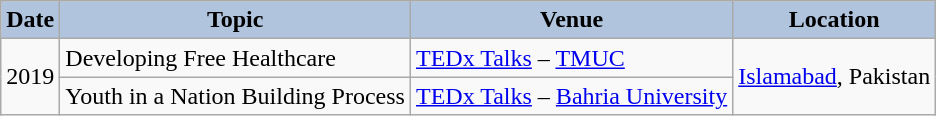<table class="wikitable">
<tr>
<th style="background:#B0C4DE;">Date</th>
<th style="background:#B0C4DE;">Topic</th>
<th style="background:#B0C4DE;">Venue</th>
<th style="background:#B0C4DE;">Location</th>
</tr>
<tr>
<td rowspan="2">2019</td>
<td>Developing Free Healthcare</td>
<td><a href='#'>TEDx Talks</a> – <a href='#'>TMUC</a></td>
<td rowspan="2"><a href='#'>Islamabad</a>, Pakistan</td>
</tr>
<tr>
<td>Youth in a Nation Building Process</td>
<td><a href='#'>TEDx Talks</a> – <a href='#'>Bahria University</a></td>
</tr>
</table>
